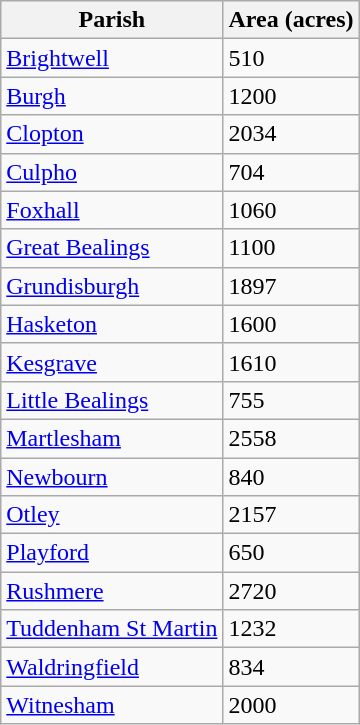<table class="sortable wikitable vatop" style=" margin-right:2em;">
<tr>
<th>Parish</th>
<th>Area (acres)</th>
</tr>
<tr>
<td><a href='#'>Brightwell</a></td>
<td>510</td>
</tr>
<tr>
<td><a href='#'>Burgh</a></td>
<td>1200</td>
</tr>
<tr>
<td><a href='#'>Clopton</a></td>
<td>2034</td>
</tr>
<tr>
<td><a href='#'>Culpho</a></td>
<td>704</td>
</tr>
<tr>
<td><a href='#'>Foxhall</a></td>
<td>1060</td>
</tr>
<tr>
<td><a href='#'>Great Bealings</a></td>
<td>1100</td>
</tr>
<tr>
<td><a href='#'>Grundisburgh</a></td>
<td>1897</td>
</tr>
<tr>
<td><a href='#'>Hasketon</a></td>
<td>1600</td>
</tr>
<tr>
<td><a href='#'>Kesgrave</a></td>
<td>1610</td>
</tr>
<tr>
<td><a href='#'>Little Bealings</a></td>
<td>755</td>
</tr>
<tr>
<td><a href='#'>Martlesham</a></td>
<td>2558</td>
</tr>
<tr>
<td><a href='#'>Newbourn</a></td>
<td>840</td>
</tr>
<tr>
<td><a href='#'>Otley</a></td>
<td>2157</td>
</tr>
<tr>
<td><a href='#'>Playford</a></td>
<td>650</td>
</tr>
<tr>
<td><a href='#'>Rushmere</a></td>
<td>2720</td>
</tr>
<tr>
<td><a href='#'>Tuddenham St Martin</a></td>
<td>1232</td>
</tr>
<tr>
<td><a href='#'>Waldringfield</a></td>
<td>834</td>
</tr>
<tr>
<td><a href='#'>Witnesham</a></td>
<td>2000</td>
</tr>
</table>
